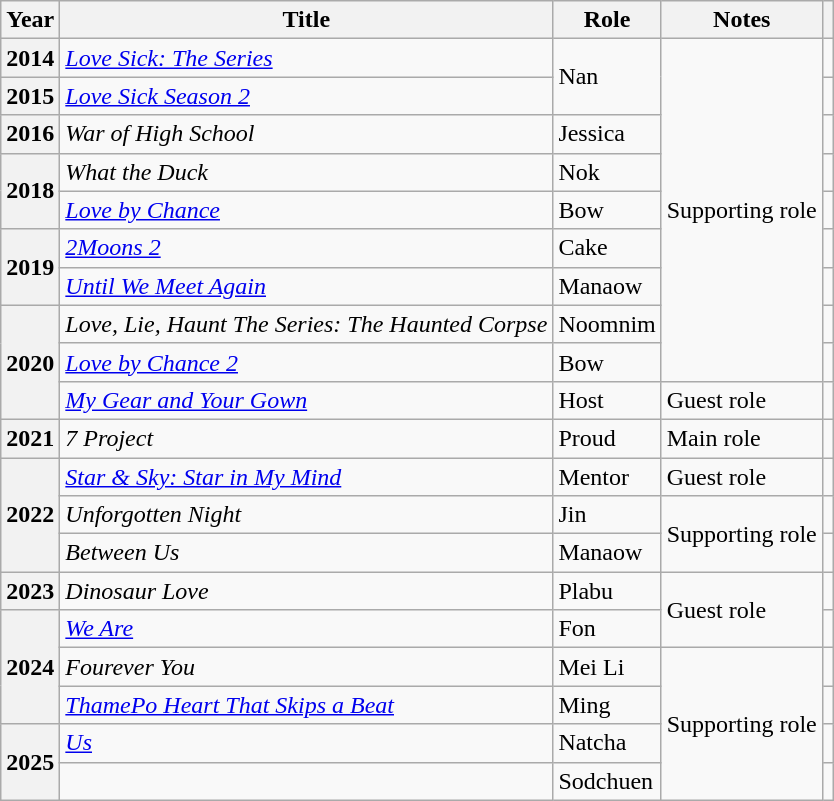<table class="wikitable sortable">
<tr>
<th scope="col">Year</th>
<th scope="col">Title</th>
<th scope="col">Role</th>
<th scope="col" class="unsortable">Notes</th>
<th scope="col" class="unsortable"></th>
</tr>
<tr>
<th>2014</th>
<td><em><a href='#'>Love Sick: The Series</a></em></td>
<td rowspan="2">Nan</td>
<td rowspan="9">Supporting role</td>
<td style="text-align: center;"></td>
</tr>
<tr>
<th>2015</th>
<td><em><a href='#'>Love Sick Season 2</a></em></td>
<td style="text-align: center;"></td>
</tr>
<tr>
<th>2016</th>
<td><em>War of High School</em></td>
<td>Jessica</td>
<td style="text-align: center;"></td>
</tr>
<tr>
<th rowspan="2">2018</th>
<td><em>What the Duck</em></td>
<td>Nok</td>
<td style="text-align: center;"></td>
</tr>
<tr>
<td><em><a href='#'>Love by Chance</a></em></td>
<td>Bow</td>
<td style="text-align: center;"></td>
</tr>
<tr>
<th rowspan="2">2019</th>
<td><em><a href='#'>2Moons 2</a></em></td>
<td>Cake</td>
<td style="text-align: center;"></td>
</tr>
<tr>
<td><em><a href='#'>Until We Meet Again</a></em></td>
<td>Manaow</td>
<td style="text-align: center;"></td>
</tr>
<tr>
<th rowspan="3">2020</th>
<td><em>Love,  Lie, Haunt The Series: The Haunted Corpse</em></td>
<td>Noomnim</td>
<td style="text-align: center;"></td>
</tr>
<tr>
<td><em><a href='#'>Love by Chance 2</a></em></td>
<td>Bow</td>
<td style="text-align: center;"></td>
</tr>
<tr>
<td><em><a href='#'>My Gear and Your Gown</a></em></td>
<td>Host</td>
<td>Guest role</td>
<td style="text-align: center;"></td>
</tr>
<tr>
<th>2021</th>
<td><em>7 Project</em></td>
<td>Proud</td>
<td>Main role</td>
<td style="text-align: center;"></td>
</tr>
<tr>
<th rowspan="3">2022</th>
<td><em><a href='#'>Star & Sky: Star in My Mind</a></em></td>
<td>Mentor</td>
<td>Guest role</td>
<td style="text-align: center;"></td>
</tr>
<tr>
<td><em>Unforgotten Night</em></td>
<td>Jin</td>
<td rowspan="2">Supporting role</td>
<td style="text-align: center;"></td>
</tr>
<tr>
<td><em>Between Us</em></td>
<td>Manaow</td>
<td style="text-align: center;"></td>
</tr>
<tr>
<th>2023</th>
<td><em>Dinosaur Love</em></td>
<td>Plabu</td>
<td rowspan="2">Guest role</td>
<td style="text-align: center;"></td>
</tr>
<tr>
<th rowspan="3">2024</th>
<td><em><a href='#'>We Are</a></em></td>
<td>Fon</td>
<td style="text-align: center;"></td>
</tr>
<tr>
<td><em>Fourever You</em></td>
<td>Mei Li</td>
<td rowspan="4">Supporting role</td>
<td style="text-align: center;"></td>
</tr>
<tr>
<td><em><a href='#'>ThamePo Heart That Skips a Beat</a></em></td>
<td>Ming</td>
<td style="text-align: center;"></td>
</tr>
<tr>
<th rowspan=2>2025</th>
<td><em><a href='#'>Us</a></em></td>
<td>Natcha</td>
<td style="text-align: center;"></td>
</tr>
<tr>
<td></td>
<td>Sodchuen</td>
<td style="text-align: center;"></td>
</tr>
</table>
